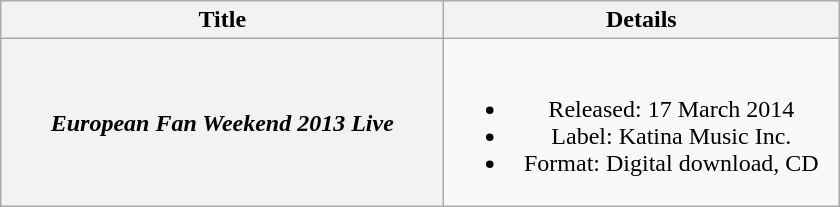<table class="wikitable plainrowheaders" style="text-align:center;">
<tr>
<th scope="col" style="width:18em;">Title</th>
<th scope="col" style="width:16em;">Details</th>
</tr>
<tr>
<th scope="row"><em>European Fan Weekend 2013 Live</em></th>
<td><br><ul><li>Released: 17 March 2014</li><li>Label: Katina Music Inc.</li><li>Format: Digital download, CD</li></ul></td>
</tr>
</table>
